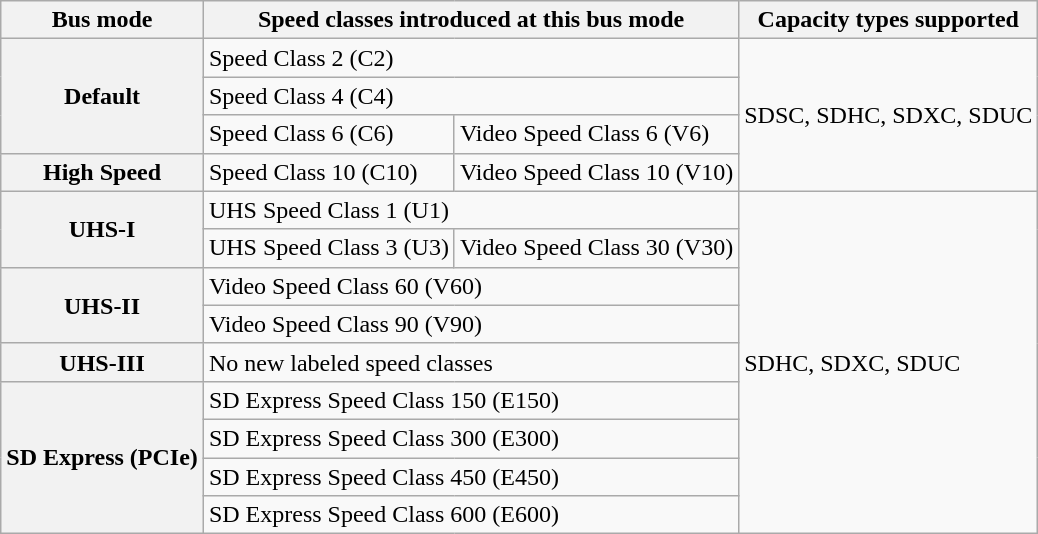<table class="wikitable">
<tr>
<th>Bus mode</th>
<th colspan="2">Speed classes introduced at this bus mode</th>
<th>Capacity types supported</th>
</tr>
<tr>
<th rowspan="3">Default</th>
<td colspan="2">Speed Class 2 (C2)</td>
<td rowspan="4">SDSC, SDHC, SDXC, SDUC</td>
</tr>
<tr>
<td colspan="2">Speed Class 4 (C4)</td>
</tr>
<tr>
<td>Speed Class 6 (C6)</td>
<td>Video Speed Class 6 (V6)</td>
</tr>
<tr>
<th>High Speed</th>
<td>Speed Class 10 (C10)</td>
<td>Video Speed Class 10 (V10)</td>
</tr>
<tr>
<th rowspan="2">UHS-I</th>
<td colspan="2">UHS Speed Class 1 (U1)</td>
<td rowspan="9">SDHC, SDXC, SDUC</td>
</tr>
<tr>
<td>UHS Speed Class 3 (U3)</td>
<td>Video Speed Class 30 (V30)</td>
</tr>
<tr>
<th rowspan="2">UHS-II</th>
<td colspan="2">Video Speed Class 60 (V60)</td>
</tr>
<tr>
<td colspan="2">Video Speed Class 90 (V90)</td>
</tr>
<tr>
<th>UHS-III</th>
<td colspan="2">No new labeled speed classes</td>
</tr>
<tr>
<th rowspan="4">SD Express (PCIe)</th>
<td colspan="2">SD Express Speed Class 150 (E150)</td>
</tr>
<tr>
<td colspan="2">SD Express Speed Class 300 (E300)</td>
</tr>
<tr>
<td colspan="2">SD Express Speed Class 450 (E450)</td>
</tr>
<tr>
<td colspan="2">SD Express Speed Class 600 (E600)</td>
</tr>
</table>
